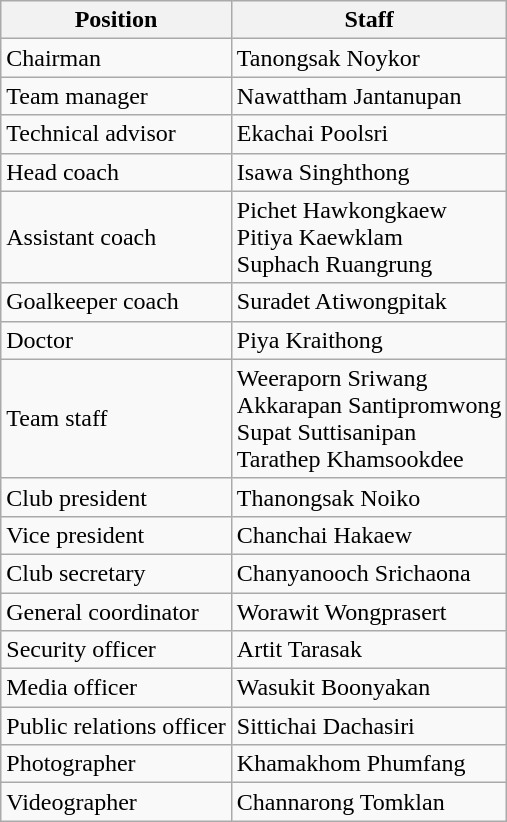<table class="wikitable">
<tr>
<th>Position</th>
<th>Staff</th>
</tr>
<tr>
<td>Chairman</td>
<td> Tanongsak Noykor</td>
</tr>
<tr>
<td>Team manager</td>
<td> Nawattham Jantanupan</td>
</tr>
<tr>
<td>Technical advisor</td>
<td> Ekachai Poolsri</td>
</tr>
<tr>
<td>Head coach</td>
<td> Isawa Singhthong</td>
</tr>
<tr>
<td>Assistant coach</td>
<td> Pichet Hawkongkaew <br>   Pitiya Kaewklam <br>  Suphach Ruangrung</td>
</tr>
<tr>
<td>Goalkeeper coach</td>
<td> Suradet Atiwongpitak</td>
</tr>
<tr>
<td>Doctor</td>
<td> Piya Kraithong</td>
</tr>
<tr>
<td>Team staff</td>
<td> Weeraporn Sriwang <br>  Akkarapan Santipromwong <br>  Supat Suttisanipan <br>  Tarathep Khamsookdee</td>
</tr>
<tr>
<td>Club president</td>
<td> Thanongsak Noiko</td>
</tr>
<tr>
<td>Vice president</td>
<td> Chanchai Hakaew</td>
</tr>
<tr>
<td>Club secretary</td>
<td> Chanyanooch Srichaona</td>
</tr>
<tr>
<td>General coordinator</td>
<td> Worawit Wongprasert</td>
</tr>
<tr>
<td>Security officer</td>
<td> Artit Tarasak</td>
</tr>
<tr>
<td>Media officer</td>
<td> Wasukit Boonyakan</td>
</tr>
<tr>
<td>Public relations officer</td>
<td> Sittichai Dachasiri</td>
</tr>
<tr>
<td>Photographer</td>
<td> Khamakhom Phumfang</td>
</tr>
<tr>
<td>Videographer</td>
<td> Channarong Tomklan</td>
</tr>
</table>
